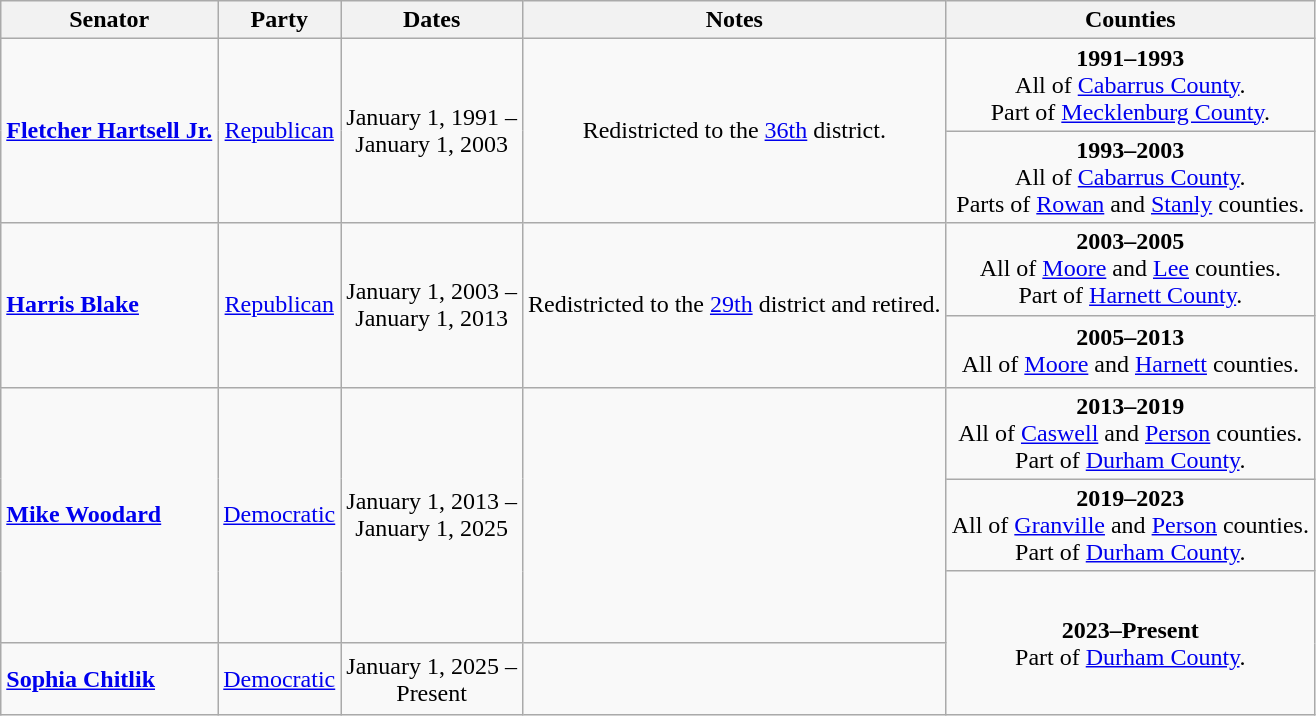<table class=wikitable style="text-align:center">
<tr>
<th>Senator</th>
<th>Party</th>
<th>Dates</th>
<th>Notes</th>
<th>Counties</th>
</tr>
<tr style="height:3em">
<td rowspan=2 align=left><strong><a href='#'>Fletcher Hartsell Jr.</a></strong></td>
<td rowspan=2 ><a href='#'>Republican</a></td>
<td rowspan=2 nowrap>January 1, 1991 – <br> January 1, 2003</td>
<td rowspan=2>Redistricted to the <a href='#'>36th</a> district.</td>
<td><strong>1991–1993</strong><br> All of <a href='#'>Cabarrus County</a>. <br> Part of <a href='#'>Mecklenburg County</a>.</td>
</tr>
<tr style="height:3em">
<td><strong>1993–2003</strong><br> All of <a href='#'>Cabarrus County</a>. <br> Parts of <a href='#'>Rowan</a> and <a href='#'>Stanly</a> counties.</td>
</tr>
<tr style="height:3em">
<td rowspan=2 align=left><strong><a href='#'>Harris Blake</a></strong></td>
<td rowspan=2 ><a href='#'>Republican</a></td>
<td rowspan=2 nowrap>January 1, 2003 – <br> January 1, 2013</td>
<td rowspan=2>Redistricted to the <a href='#'>29th</a> district and retired.</td>
<td><strong>2003–2005</strong><br> All of <a href='#'>Moore</a> and <a href='#'>Lee</a> counties. <br> Part of <a href='#'>Harnett County</a>.</td>
</tr>
<tr style="height:3em">
<td><strong>2005–2013</strong><br> All of <a href='#'>Moore</a> and <a href='#'>Harnett</a> counties.</td>
</tr>
<tr style="height:3em">
<td rowspan=3 align=left><strong><a href='#'>Mike Woodard</a></strong></td>
<td rowspan=3 ><a href='#'>Democratic</a></td>
<td rowspan=3 nowrap>January 1, 2013 – <br> January 1, 2025</td>
<td rowspan=3></td>
<td><strong>2013–2019</strong><br> All of <a href='#'>Caswell</a> and <a href='#'>Person</a> counties. <br> Part of <a href='#'>Durham County</a>.</td>
</tr>
<tr style="height:3em">
<td><strong>2019–2023</strong><br> All of <a href='#'>Granville</a> and <a href='#'>Person</a> counties. <br> Part of <a href='#'>Durham County</a>.</td>
</tr>
<tr style="height:3em">
<td rowspan=2><strong>2023–Present</strong><br> Part of <a href='#'>Durham County</a>.</td>
</tr>
<tr style="height:3em">
<td align=left><strong><a href='#'>Sophia Chitlik</a></strong></td>
<td><a href='#'>Democratic</a></td>
<td nowrap>January 1, 2025 – <br> Present</td>
<td></td>
</tr>
</table>
